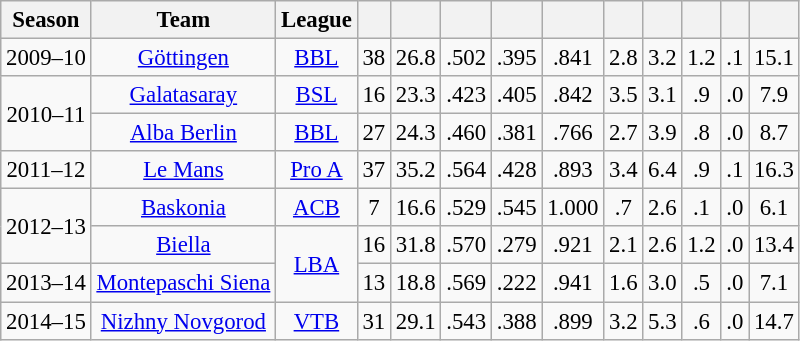<table class="wikitable sortable" style="font-size:95%; text-align:center;">
<tr>
<th>Season</th>
<th>Team</th>
<th>League</th>
<th></th>
<th></th>
<th></th>
<th></th>
<th></th>
<th></th>
<th></th>
<th></th>
<th></th>
<th></th>
</tr>
<tr>
<td>2009–10</td>
<td><a href='#'>Göttingen</a></td>
<td><a href='#'>BBL</a></td>
<td>38</td>
<td>26.8</td>
<td>.502</td>
<td>.395</td>
<td>.841</td>
<td>2.8</td>
<td>3.2</td>
<td>1.2</td>
<td>.1</td>
<td>15.1</td>
</tr>
<tr>
<td rowspan="2">2010–11</td>
<td><a href='#'>Galatasaray</a></td>
<td><a href='#'>BSL</a></td>
<td>16</td>
<td>23.3</td>
<td>.423</td>
<td>.405</td>
<td>.842</td>
<td>3.5</td>
<td>3.1</td>
<td>.9</td>
<td>.0</td>
<td>7.9</td>
</tr>
<tr>
<td><a href='#'>Alba Berlin</a></td>
<td><a href='#'>BBL</a></td>
<td>27</td>
<td>24.3</td>
<td>.460</td>
<td>.381</td>
<td>.766</td>
<td>2.7</td>
<td>3.9</td>
<td>.8</td>
<td>.0</td>
<td>8.7</td>
</tr>
<tr>
<td>2011–12</td>
<td><a href='#'>Le Mans</a></td>
<td><a href='#'>Pro A</a></td>
<td>37</td>
<td>35.2</td>
<td>.564</td>
<td>.428</td>
<td>.893</td>
<td>3.4</td>
<td>6.4</td>
<td>.9</td>
<td>.1</td>
<td>16.3</td>
</tr>
<tr>
<td rowspan="2">2012–13</td>
<td><a href='#'>Baskonia</a></td>
<td><a href='#'>ACB</a></td>
<td>7</td>
<td>16.6</td>
<td>.529</td>
<td>.545</td>
<td>1.000</td>
<td>.7</td>
<td>2.6</td>
<td>.1</td>
<td>.0</td>
<td>6.1</td>
</tr>
<tr>
<td><a href='#'>Biella</a></td>
<td rowspan="2"><a href='#'>LBA</a></td>
<td>16</td>
<td>31.8</td>
<td>.570</td>
<td>.279</td>
<td>.921</td>
<td>2.1</td>
<td>2.6</td>
<td>1.2</td>
<td>.0</td>
<td>13.4</td>
</tr>
<tr>
<td>2013–14</td>
<td><a href='#'>Montepaschi Siena</a></td>
<td>13</td>
<td>18.8</td>
<td>.569</td>
<td>.222</td>
<td>.941</td>
<td>1.6</td>
<td>3.0</td>
<td>.5</td>
<td>.0</td>
<td>7.1</td>
</tr>
<tr>
<td>2014–15</td>
<td><a href='#'>Nizhny Novgorod</a></td>
<td><a href='#'>VTB</a></td>
<td>31</td>
<td>29.1</td>
<td>.543</td>
<td>.388</td>
<td>.899</td>
<td>3.2</td>
<td>5.3</td>
<td>.6</td>
<td>.0</td>
<td>14.7</td>
</tr>
</table>
